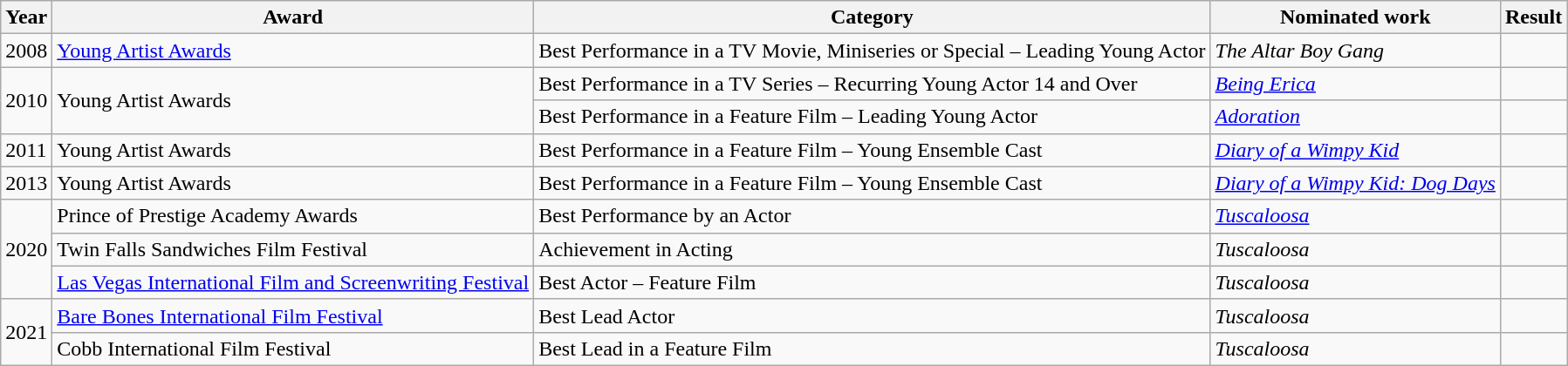<table class="wikitable sortable">
<tr>
<th>Year</th>
<th>Award</th>
<th>Category</th>
<th>Nominated work</th>
<th>Result</th>
</tr>
<tr>
<td>2008</td>
<td><a href='#'>Young Artist Awards</a></td>
<td>Best Performance in a TV Movie, Miniseries or Special – Leading Young Actor</td>
<td data-sort-value="Altar Boy Gang, The"><em>The Altar Boy Gang</em></td>
<td></td>
</tr>
<tr>
<td rowspan="2">2010</td>
<td rowspan="2">Young Artist Awards</td>
<td>Best Performance in a TV Series – Recurring Young Actor 14 and Over</td>
<td><em><a href='#'>Being Erica</a></em></td>
<td></td>
</tr>
<tr>
<td>Best Performance in a Feature Film – Leading Young Actor</td>
<td><em><a href='#'>Adoration</a></em></td>
<td></td>
</tr>
<tr>
<td>2011</td>
<td>Young Artist Awards</td>
<td>Best Performance in a Feature Film – Young Ensemble Cast</td>
<td><em><a href='#'>Diary of a Wimpy Kid</a></em></td>
<td></td>
</tr>
<tr>
<td>2013</td>
<td>Young Artist Awards</td>
<td>Best Performance in a Feature Film – Young Ensemble Cast</td>
<td><em><a href='#'>Diary of a Wimpy Kid: Dog Days</a></em></td>
<td></td>
</tr>
<tr>
<td rowspan="3">2020</td>
<td>Prince of Prestige Academy Awards</td>
<td>Best Performance by an Actor</td>
<td><em><a href='#'>Tuscaloosa</a></em></td>
<td></td>
</tr>
<tr>
<td>Twin Falls Sandwiches Film Festival</td>
<td>Achievement in Acting</td>
<td><em>Tuscaloosa</em></td>
<td></td>
</tr>
<tr>
<td><a href='#'>Las Vegas International Film and Screenwriting Festival</a></td>
<td>Best Actor – Feature Film</td>
<td><em>Tuscaloosa</em></td>
<td></td>
</tr>
<tr>
<td rowspan="2">2021</td>
<td><a href='#'>Bare Bones International Film Festival</a></td>
<td>Best Lead Actor</td>
<td><em>Tuscaloosa</em></td>
<td></td>
</tr>
<tr>
<td>Cobb International Film Festival</td>
<td>Best Lead in a Feature Film</td>
<td><em>Tuscaloosa</em></td>
<td></td>
</tr>
</table>
